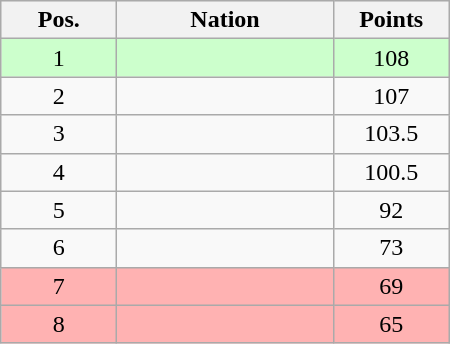<table class="wikitable gauche" cellspacing="1" style="width:300px;">
<tr style="background:#efefef; text-align:center;">
<th style="width:70px;">Pos.</th>
<th>Nation</th>
<th style="width:70px;">Points</th>
</tr>
<tr style="vertical-align:top; text-align:center; background:#ccffcc;">
<td>1</td>
<td style="text-align:left;"></td>
<td>108</td>
</tr>
<tr style="vertical-align:top; text-align:center;">
<td>2</td>
<td style="text-align:left;"></td>
<td>107</td>
</tr>
<tr style="vertical-align:top; text-align:center;">
<td>3</td>
<td style="text-align:left;"></td>
<td>103.5</td>
</tr>
<tr style="vertical-align:top; text-align:center;">
<td>4</td>
<td style="text-align:left;"></td>
<td>100.5</td>
</tr>
<tr style="vertical-align:top; text-align:center;">
<td>5</td>
<td style="text-align:left;"></td>
<td>92</td>
</tr>
<tr style="vertical-align:top; text-align:center;">
<td>6</td>
<td style="text-align:left;"></td>
<td>73</td>
</tr>
<tr style="vertical-align:top; text-align:center; background:#ffb2b2;">
<td>7</td>
<td style="text-align:left;"></td>
<td>69</td>
</tr>
<tr style="vertical-align:top; text-align:center; background:#ffb2b2;">
<td>8</td>
<td style="text-align:left;"></td>
<td>65</td>
</tr>
</table>
